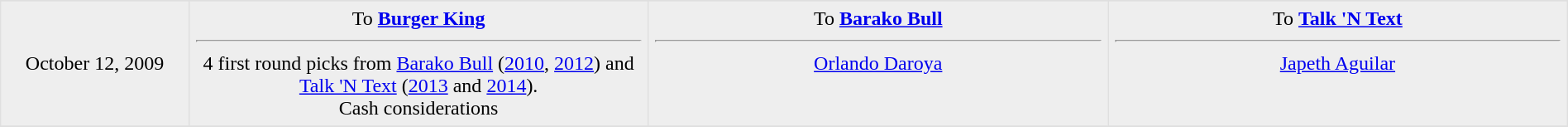<table border=1 style="border-collapse:collapse; text-align: center; width: 100%" bordercolor="#DFDFDF"  cellpadding="5">
<tr>
</tr>
<tr bgcolor="eeeeee">
<td style="width:12%">October 12, 2009<br></td>
<td style="width:29.3%" valign="top">To <strong><a href='#'>Burger King</a></strong><hr>4 first round picks from <a href='#'>Barako Bull</a> (<a href='#'>2010</a>, <a href='#'>2012</a>) and <a href='#'>Talk 'N Text</a> (<a href='#'>2013</a> and <a href='#'>2014</a>).<br>Cash considerations</td>
<td style="width:29.3%" valign="top">To <strong><a href='#'>Barako Bull</a></strong><hr><a href='#'>Orlando Daroya</a></td>
<td style="width:29.3%" valign="top">To <strong><a href='#'>Talk 'N Text</a></strong><hr><a href='#'>Japeth Aguilar</a></td>
</tr>
<tr>
</tr>
</table>
